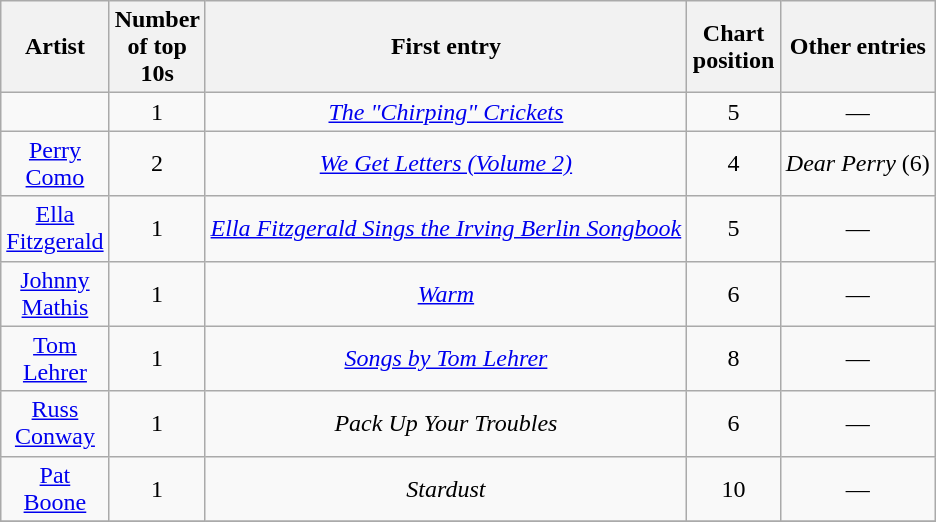<table class="wikitable sortable mw-collapsible mw-collapsed" style="text-align: center;">
<tr>
<th scope="col" style="width:55px;">Artist</th>
<th scope="col" style="width:55px;" data-sort-type="number">Number of top 10s</th>
<th scope="col" style="text-align:center;">First entry</th>
<th scope="col" style="width:55px;" data-sort-type="number">Chart position</th>
<th scope="col" style="text-align:center;">Other entries</th>
</tr>
<tr>
<td></td>
<td>1</td>
<td><em><a href='#'>The "Chirping" Crickets</a></em></td>
<td>5</td>
<td>—</td>
</tr>
<tr>
<td><a href='#'>Perry Como</a></td>
<td>2</td>
<td><em><a href='#'>We Get Letters (Volume 2)</a></em></td>
<td>4</td>
<td><em>Dear Perry</em> (6)</td>
</tr>
<tr>
<td><a href='#'>Ella Fitzgerald</a></td>
<td>1</td>
<td><em><a href='#'>Ella Fitzgerald Sings the Irving Berlin Songbook</a></em></td>
<td>5</td>
<td>—</td>
</tr>
<tr>
<td><a href='#'>Johnny Mathis</a></td>
<td>1</td>
<td><em><a href='#'>Warm</a></em></td>
<td>6</td>
<td>—</td>
</tr>
<tr>
<td><a href='#'>Tom Lehrer</a></td>
<td>1</td>
<td><em><a href='#'>Songs by Tom Lehrer</a></em></td>
<td>8</td>
<td>—</td>
</tr>
<tr>
<td><a href='#'>Russ Conway</a></td>
<td>1</td>
<td><em>Pack Up Your Troubles</em> </td>
<td>6</td>
<td>—</td>
</tr>
<tr>
<td><a href='#'>Pat Boone</a></td>
<td>1</td>
<td><em>Stardust</em></td>
<td>10</td>
<td>—</td>
</tr>
<tr>
</tr>
</table>
